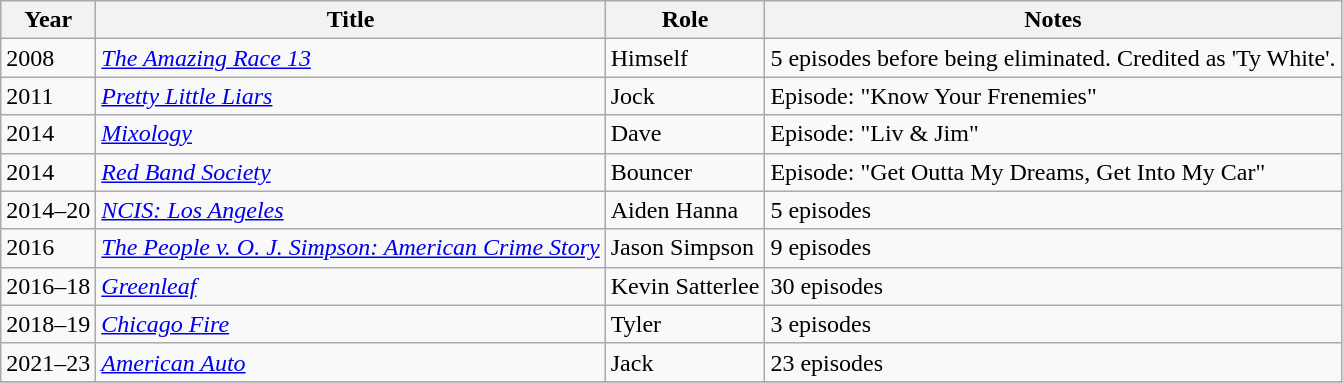<table class="wikitable sortable">
<tr>
<th>Year</th>
<th>Title</th>
<th>Role</th>
<th class="unsortable">Notes</th>
</tr>
<tr>
<td>2008</td>
<td><em><a href='#'>The Amazing Race 13</a></em></td>
<td>Himself</td>
<td>5 episodes before being eliminated. Credited as 'Ty White'.</td>
</tr>
<tr>
<td>2011</td>
<td><em><a href='#'>Pretty Little Liars</a></em></td>
<td>Jock</td>
<td>Episode: "Know Your Frenemies"</td>
</tr>
<tr>
<td>2014</td>
<td><em><a href='#'>Mixology</a></em></td>
<td>Dave</td>
<td>Episode: "Liv & Jim"</td>
</tr>
<tr>
<td>2014</td>
<td><em><a href='#'>Red Band Society</a></em></td>
<td>Bouncer</td>
<td>Episode: "Get Outta My Dreams, Get Into My Car"</td>
</tr>
<tr>
<td>2014–20</td>
<td><em><a href='#'>NCIS: Los Angeles</a></em></td>
<td>Aiden Hanna</td>
<td>5 episodes</td>
</tr>
<tr>
<td>2016</td>
<td><em><a href='#'>The People v. O. J. Simpson: American Crime Story</a></em></td>
<td>Jason Simpson</td>
<td>9 episodes</td>
</tr>
<tr>
<td>2016–18</td>
<td><em><a href='#'>Greenleaf</a></em></td>
<td>Kevin Satterlee</td>
<td>30 episodes</td>
</tr>
<tr>
<td>2018–19</td>
<td><em><a href='#'>Chicago Fire</a></em></td>
<td>Tyler</td>
<td>3 episodes</td>
</tr>
<tr>
<td>2021–23</td>
<td><em><a href='#'>American Auto</a></em></td>
<td>Jack</td>
<td>23 episodes</td>
</tr>
<tr>
</tr>
</table>
